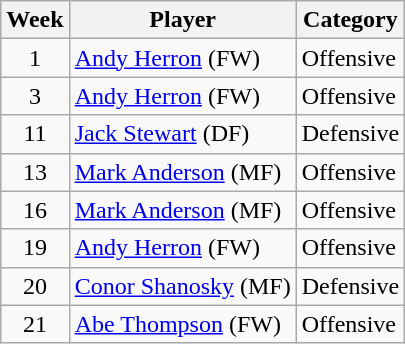<table class=wikitable>
<tr>
<th>Week</th>
<th>Player</th>
<th>Category</th>
</tr>
<tr>
<td style="text-align: center">1</td>
<td> <a href='#'>Andy Herron</a> (FW)</td>
<td>Offensive</td>
</tr>
<tr>
<td style="text-align: center">3</td>
<td> <a href='#'>Andy Herron</a> (FW)</td>
<td>Offensive</td>
</tr>
<tr>
<td style="text-align: center">11</td>
<td> <a href='#'>Jack Stewart</a> (DF)</td>
<td>Defensive</td>
</tr>
<tr>
<td style="text-align: center">13</td>
<td> <a href='#'>Mark Anderson</a> (MF)</td>
<td>Offensive</td>
</tr>
<tr>
<td style="text-align: center">16</td>
<td> <a href='#'>Mark Anderson</a> (MF)</td>
<td>Offensive</td>
</tr>
<tr>
<td style="text-align: center">19</td>
<td> <a href='#'>Andy Herron</a> (FW)</td>
<td>Offensive</td>
</tr>
<tr>
<td style="text-align: center">20</td>
<td> <a href='#'>Conor Shanosky</a> (MF)</td>
<td>Defensive</td>
</tr>
<tr>
<td style="text-align: center">21</td>
<td> <a href='#'>Abe Thompson</a> (FW)</td>
<td>Offensive</td>
</tr>
</table>
